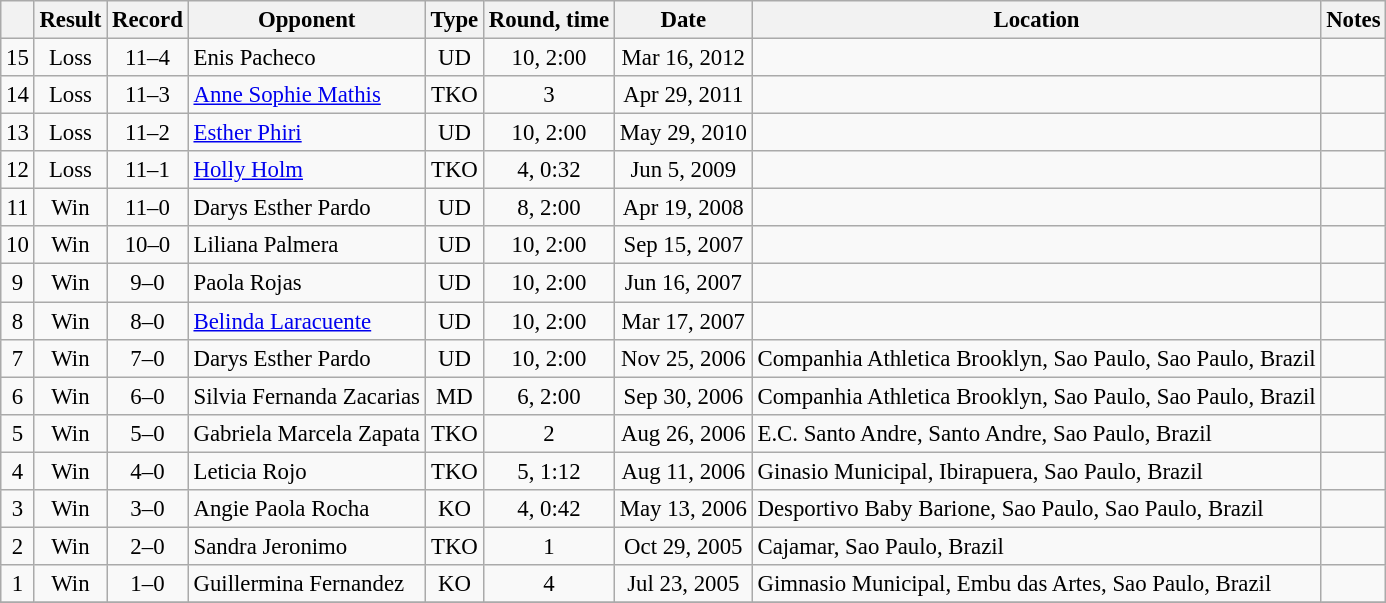<table class="wikitable" style="text-align:center; font-size:95%">
<tr>
<th></th>
<th>Result</th>
<th>Record</th>
<th>Opponent</th>
<th>Type</th>
<th>Round, time</th>
<th>Date</th>
<th>Location</th>
<th>Notes</th>
</tr>
<tr>
<td>15</td>
<td>Loss</td>
<td>11–4</td>
<td style="text-align:left;"> Enis Pacheco</td>
<td>UD</td>
<td>10, 2:00</td>
<td>Mar 16, 2012</td>
<td style="text-align:left;"></td>
<td style="text-align:left;"></td>
</tr>
<tr>
<td>14</td>
<td>Loss</td>
<td>11–3</td>
<td style="text-align:left;"> <a href='#'>Anne Sophie Mathis</a></td>
<td>TKO</td>
<td>3</td>
<td>Apr 29, 2011</td>
<td style="text-align:left;"> </td>
<td style="text-align:left;"></td>
</tr>
<tr>
<td>13</td>
<td>Loss</td>
<td>11–2</td>
<td style="text-align:left;"> <a href='#'>Esther Phiri</a></td>
<td>UD</td>
<td>10, 2:00</td>
<td>May 29, 2010</td>
<td style="text-align:left;"> </td>
<td style="text-align:left;"></td>
</tr>
<tr>
<td>12</td>
<td>Loss</td>
<td>11–1</td>
<td style="text-align:left;"> <a href='#'>Holly Holm</a></td>
<td>TKO</td>
<td>4, 0:32</td>
<td>Jun 5, 2009</td>
<td style="text-align:left;"> </td>
<td style="text-align:left;"></td>
</tr>
<tr>
<td>11</td>
<td>Win</td>
<td>11–0</td>
<td style="text-align:left;"> Darys Esther Pardo</td>
<td>UD</td>
<td>8, 2:00</td>
<td>Apr 19, 2008</td>
<td style="text-align:left;"> </td>
<td style="text-align:left;"></td>
</tr>
<tr>
<td>10</td>
<td>Win</td>
<td>10–0</td>
<td style="text-align:left;"> Liliana Palmera</td>
<td>UD</td>
<td>10, 2:00</td>
<td>Sep 15, 2007</td>
<td style="text-align:left;"> </td>
<td style="text-align:left;"></td>
</tr>
<tr>
<td>9</td>
<td>Win</td>
<td>9–0</td>
<td style="text-align:left;"> Paola Rojas</td>
<td>UD</td>
<td>10, 2:00</td>
<td>Jun 16, 2007</td>
<td style="text-align:left;"> </td>
<td style="text-align:left;"></td>
</tr>
<tr>
<td>8</td>
<td>Win</td>
<td>8–0</td>
<td style="text-align:left;"> <a href='#'>Belinda Laracuente</a></td>
<td>UD</td>
<td>10, 2:00</td>
<td>Mar 17, 2007</td>
<td style="text-align:left;"> </td>
<td style="text-align:left;"></td>
</tr>
<tr>
<td>7</td>
<td>Win</td>
<td>7–0</td>
<td style="text-align:left;"> Darys Esther Pardo</td>
<td>UD</td>
<td>10, 2:00</td>
<td>Nov 25, 2006</td>
<td style="text-align:left;"> Companhia Athletica Brooklyn, Sao Paulo, Sao Paulo, Brazil</td>
<td style="text-align:left;"></td>
</tr>
<tr>
<td>6</td>
<td>Win</td>
<td>6–0</td>
<td style="text-align:left;"> Silvia Fernanda Zacarias</td>
<td>MD</td>
<td>6, 2:00</td>
<td>Sep 30, 2006</td>
<td style="text-align:left;"> Companhia Athletica Brooklyn, Sao Paulo, Sao Paulo, Brazil</td>
<td style="text-align:left;"></td>
</tr>
<tr>
<td>5</td>
<td>Win</td>
<td>5–0</td>
<td style="text-align:left;"> Gabriela Marcela Zapata</td>
<td>TKO</td>
<td>2</td>
<td>Aug 26, 2006</td>
<td style="text-align:left;"> E.C. Santo Andre, Santo Andre, Sao Paulo, Brazil</td>
<td style="text-align:left;"></td>
</tr>
<tr>
<td>4</td>
<td>Win</td>
<td>4–0</td>
<td style="text-align:left;"> Leticia Rojo</td>
<td>TKO</td>
<td>5, 1:12</td>
<td>Aug 11, 2006</td>
<td style="text-align:left;"> Ginasio Municipal, Ibirapuera, Sao Paulo, Brazil</td>
<td style="text-align:left;"></td>
</tr>
<tr>
<td>3</td>
<td>Win</td>
<td>3–0</td>
<td style="text-align:left;"> Angie Paola Rocha</td>
<td>KO</td>
<td>4, 0:42</td>
<td>May 13, 2006</td>
<td style="text-align:left;"> Desportivo Baby Barione, Sao Paulo, Sao Paulo, Brazil</td>
<td style="text-align:left;"></td>
</tr>
<tr>
<td>2</td>
<td>Win</td>
<td>2–0</td>
<td style="text-align:left;"> Sandra Jeronimo</td>
<td>TKO</td>
<td>1</td>
<td>Oct 29, 2005</td>
<td style="text-align:left;"> Cajamar, Sao Paulo, Brazil</td>
<td style="text-align:left;"></td>
</tr>
<tr>
<td>1</td>
<td>Win</td>
<td>1–0</td>
<td style="text-align:left;"> Guillermina Fernandez</td>
<td>KO</td>
<td>4</td>
<td>Jul 23, 2005</td>
<td style="text-align:left;"> Gimnasio Municipal, Embu das Artes, Sao Paulo, Brazil</td>
<td style="text-align:left;"></td>
</tr>
<tr>
</tr>
</table>
